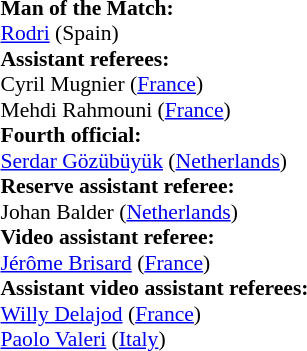<table style="width:50%;font-size:90%">
<tr>
<td><br><strong>Man of the Match:</strong>
<br><a href='#'>Rodri</a> (Spain)<br><strong>Assistant referees:</strong>
<br>Cyril Mugnier (<a href='#'>France</a>)
<br>Mehdi Rahmouni (<a href='#'>France</a>)
<br><strong>Fourth official:</strong>
<br><a href='#'>Serdar Gözübüyük</a> (<a href='#'>Netherlands</a>)
<br><strong>Reserve assistant referee:</strong>
<br>Johan Balder (<a href='#'>Netherlands</a>)
<br><strong>Video assistant referee:</strong>
<br><a href='#'>Jérôme Brisard</a> (<a href='#'>France</a>)
<br><strong>Assistant video assistant referees:</strong>
<br><a href='#'>Willy Delajod</a> (<a href='#'>France</a>)
<br><a href='#'>Paolo Valeri</a> (<a href='#'>Italy</a>)</td>
</tr>
</table>
